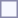<table style="border:1px solid #8888aa; background-color:#f7f8ff; padding:5px; font-size:95%; margin: 0px 12px 12px 0px;">
</table>
